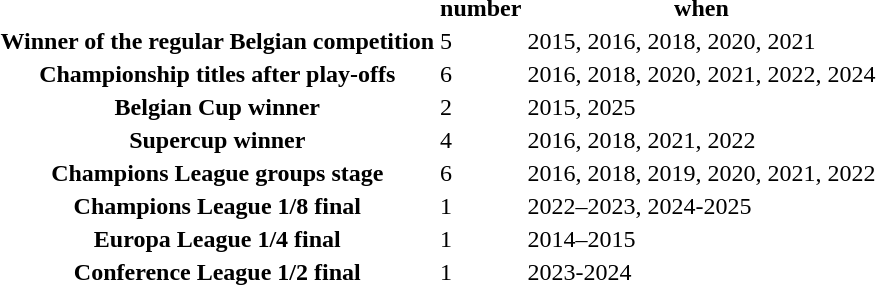<table class="plainrowheaders">
<tr>
<th></th>
<th>number</th>
<th>when</th>
</tr>
<tr>
<th scope="row">Winner of the regular Belgian competition</th>
<td>5</td>
<td>2015, 2016, 2018, 2020, 2021</td>
</tr>
<tr>
<th scope="row">Championship titles after play-offs</th>
<td>6</td>
<td>2016, 2018, 2020, 2021, 2022, 2024</td>
</tr>
<tr>
<th scope="row">Belgian Cup winner</th>
<td>2</td>
<td>2015, 2025</td>
</tr>
<tr>
<th scope="row">Supercup winner</th>
<td>4</td>
<td>2016, 2018, 2021, 2022</td>
</tr>
<tr>
<th scope="row">Champions League groups stage</th>
<td>6</td>
<td>2016, 2018, 2019, 2020, 2021, 2022</td>
</tr>
<tr>
<th scope="row">Champions League 1/8 final</th>
<td>1</td>
<td>2022–2023, 2024-2025</td>
</tr>
<tr>
<th scope="row">Europa League 1/4 final</th>
<td>1</td>
<td>2014–2015</td>
</tr>
<tr>
<th>Conference League 1/2 final</th>
<td>1</td>
<td>2023-2024</td>
</tr>
</table>
